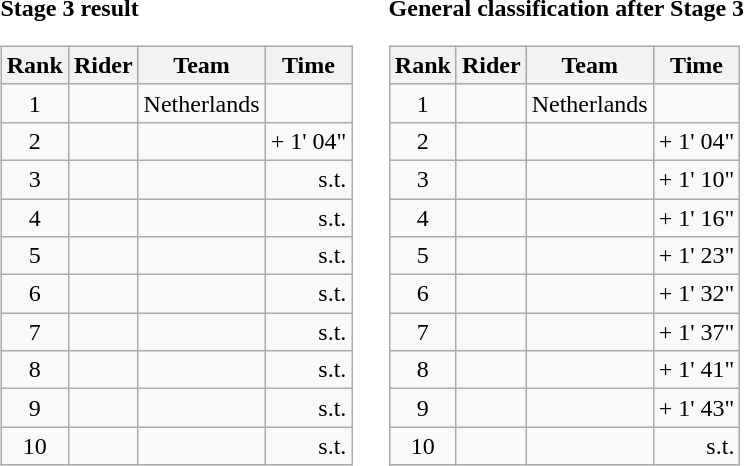<table>
<tr>
<td><strong>Stage 3 result</strong><br><table class="wikitable">
<tr>
<th scope="col">Rank</th>
<th scope="col">Rider</th>
<th scope="col">Team</th>
<th scope="col">Time</th>
</tr>
<tr>
<td style="text-align:center;">1</td>
<td></td>
<td>Netherlands</td>
<td style="text-align:right;"></td>
</tr>
<tr>
<td style="text-align:center;">2</td>
<td></td>
<td></td>
<td style="text-align:right;">+ 1' 04"</td>
</tr>
<tr>
<td style="text-align:center;">3</td>
<td></td>
<td></td>
<td style="text-align:right;">s.t.</td>
</tr>
<tr>
<td style="text-align:center;">4</td>
<td></td>
<td></td>
<td style="text-align:right;">s.t.</td>
</tr>
<tr>
<td style="text-align:center;">5</td>
<td></td>
<td></td>
<td style="text-align:right;">s.t.</td>
</tr>
<tr>
<td style="text-align:center;">6</td>
<td></td>
<td></td>
<td style="text-align:right;">s.t.</td>
</tr>
<tr>
<td style="text-align:center;">7</td>
<td></td>
<td></td>
<td style="text-align:right;">s.t.</td>
</tr>
<tr>
<td style="text-align:center;">8</td>
<td></td>
<td></td>
<td style="text-align:right;">s.t.</td>
</tr>
<tr>
<td style="text-align:center;">9</td>
<td></td>
<td></td>
<td style="text-align:right;">s.t.</td>
</tr>
<tr>
<td style="text-align:center;">10</td>
<td></td>
<td></td>
<td style="text-align:right;">s.t.</td>
</tr>
</table>
</td>
<td></td>
<td><strong>General classification after Stage 3</strong><br><table class="wikitable">
<tr>
<th scope="col">Rank</th>
<th scope="col">Rider</th>
<th scope="col">Team</th>
<th scope="col">Time</th>
</tr>
<tr>
<td style="text-align:center;">1</td>
<td> </td>
<td>Netherlands</td>
<td style="text-align:right;"></td>
</tr>
<tr>
<td style="text-align:center;">2</td>
<td></td>
<td></td>
<td style="text-align:right;">+ 1' 04"</td>
</tr>
<tr>
<td style="text-align:center;">3</td>
<td></td>
<td></td>
<td style="text-align:right;">+ 1' 10"</td>
</tr>
<tr>
<td style="text-align:center;">4</td>
<td> </td>
<td></td>
<td style="text-align:right;">+ 1' 16"</td>
</tr>
<tr>
<td style="text-align:center;">5</td>
<td></td>
<td></td>
<td style="text-align:right;">+ 1' 23"</td>
</tr>
<tr>
<td style="text-align:center;">6</td>
<td></td>
<td></td>
<td style="text-align:right;">+ 1' 32"</td>
</tr>
<tr>
<td style="text-align:center;">7</td>
<td></td>
<td></td>
<td style="text-align:right;">+ 1' 37"</td>
</tr>
<tr>
<td style="text-align:center;">8</td>
<td></td>
<td></td>
<td style="text-align:right;">+ 1' 41"</td>
</tr>
<tr>
<td style="text-align:center;">9</td>
<td></td>
<td></td>
<td style="text-align:right;">+ 1' 43"</td>
</tr>
<tr>
<td style="text-align:center;">10</td>
<td></td>
<td></td>
<td style="text-align:right;">s.t.</td>
</tr>
</table>
</td>
</tr>
</table>
